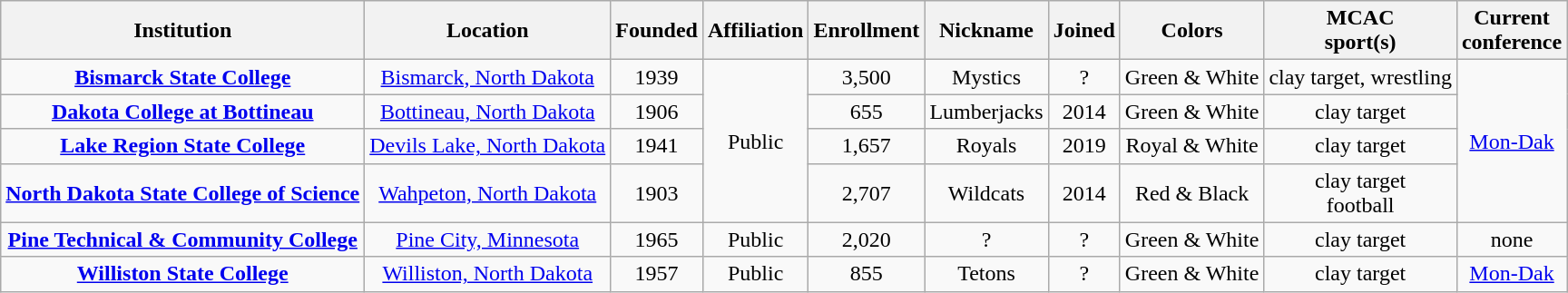<table class="wikitable sortable" style="text-align:center">
<tr>
<th>Institution</th>
<th>Location</th>
<th>Founded</th>
<th>Affiliation</th>
<th>Enrollment</th>
<th>Nickname</th>
<th>Joined</th>
<th>Colors</th>
<th>MCAC<br>sport(s)</th>
<th>Current<br>conference</th>
</tr>
<tr>
<td><strong><a href='#'>Bismarck State College</a></strong></td>
<td><a href='#'>Bismarck, North Dakota</a></td>
<td>1939</td>
<td rowspan="4">Public</td>
<td>3,500</td>
<td>Mystics</td>
<td>?</td>
<td>Green & White</td>
<td>clay target, wrestling</td>
<td rowspan="4"><a href='#'>Mon-Dak</a><br></td>
</tr>
<tr>
<td><strong><a href='#'>Dakota College at Bottineau</a></strong></td>
<td><a href='#'>Bottineau, North Dakota</a></td>
<td>1906</td>
<td>655</td>
<td>Lumberjacks</td>
<td>2014</td>
<td>Green & White</td>
<td>clay target</td>
</tr>
<tr>
<td><strong><a href='#'>Lake Region State College</a></strong></td>
<td><a href='#'>Devils Lake, North Dakota</a></td>
<td>1941</td>
<td>1,657</td>
<td>Royals</td>
<td>2019</td>
<td>Royal & White</td>
<td>clay target</td>
</tr>
<tr>
<td><strong><a href='#'>North Dakota State College of Science</a></strong></td>
<td><a href='#'>Wahpeton, North Dakota</a></td>
<td>1903</td>
<td>2,707</td>
<td>Wildcats</td>
<td>2014</td>
<td>Red & Black</td>
<td>clay target<br>football</td>
</tr>
<tr>
<td><strong><a href='#'>Pine Technical & Community College</a></strong></td>
<td><a href='#'>Pine City, Minnesota</a></td>
<td>1965</td>
<td>Public</td>
<td>2,020</td>
<td>?</td>
<td>?</td>
<td>Green & White</td>
<td>clay target</td>
<td>none</td>
</tr>
<tr>
<td><strong><a href='#'>Williston State College</a></strong></td>
<td><a href='#'>Williston, North Dakota</a></td>
<td>1957</td>
<td>Public</td>
<td>855</td>
<td>Tetons</td>
<td>?</td>
<td>Green & White</td>
<td>clay target</td>
<td><a href='#'>Mon-Dak</a><br></td>
</tr>
</table>
